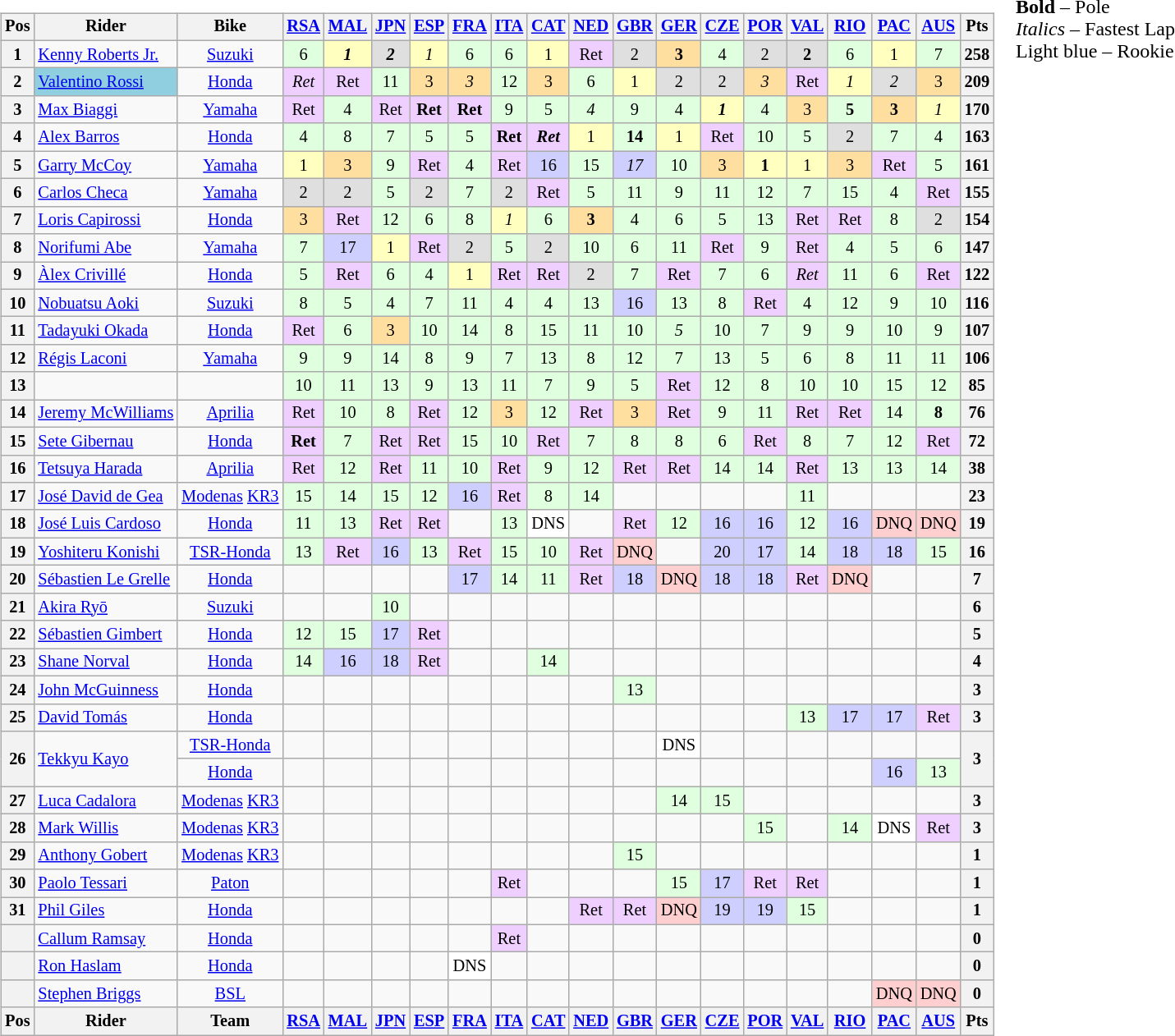<table>
<tr>
<td><br><table class="wikitable" style="font-size: 85%; text-align:center">
<tr valign="top">
<th valign="middle">Pos</th>
<th valign="middle">Rider</th>
<th valign="middle">Bike</th>
<th><a href='#'>RSA</a><br></th>
<th><a href='#'>MAL</a><br></th>
<th><a href='#'>JPN</a><br></th>
<th><a href='#'>ESP</a><br></th>
<th><a href='#'>FRA</a><br></th>
<th><a href='#'>ITA</a><br></th>
<th><a href='#'>CAT</a><br></th>
<th><a href='#'>NED</a><br></th>
<th><a href='#'>GBR</a><br></th>
<th><a href='#'>GER</a><br></th>
<th><a href='#'>CZE</a><br></th>
<th><a href='#'>POR</a><br></th>
<th><a href='#'>VAL</a><br></th>
<th><a href='#'>RIO</a><br></th>
<th><a href='#'>PAC</a><br></th>
<th><a href='#'>AUS</a><br></th>
<th valign="middle">Pts</th>
</tr>
<tr>
<th>1</th>
<td align="left"> <a href='#'>Kenny Roberts Jr.</a></td>
<td><a href='#'>Suzuki</a></td>
<td style="background:#dfffdf;">6</td>
<td style="background:#ffffbf;"><strong><em>1</em></strong></td>
<td style="background:#dfdfdf;"><strong><em>2</em></strong></td>
<td style="background:#ffffbf;"><em>1</em></td>
<td style="background:#dfffdf;">6</td>
<td style="background:#dfffdf;">6</td>
<td style="background:#ffffbf;">1</td>
<td style="background:#efcfff;">Ret</td>
<td style="background:#dfdfdf;">2</td>
<td style="background:#ffdf9f;"><strong>3</strong></td>
<td style="background:#dfffdf;">4</td>
<td style="background:#dfdfdf;">2</td>
<td style="background:#dfdfdf;"><strong>2</strong></td>
<td style="background:#dfffdf;">6</td>
<td style="background:#ffffbf;">1</td>
<td style="background:#dfffdf;">7</td>
<th>258</th>
</tr>
<tr>
<th>2</th>
<td align="left" style="background:#8fcfdf;"> <a href='#'>Valentino Rossi</a></td>
<td><a href='#'>Honda</a></td>
<td style="background:#efcfff;"><em>Ret</em></td>
<td style="background:#efcfff;">Ret</td>
<td style="background:#dfffdf;">11</td>
<td style="background:#ffdf9f;">3</td>
<td style="background:#ffdf9f;"><em>3</em></td>
<td style="background:#dfffdf;">12</td>
<td style="background:#ffdf9f;">3</td>
<td style="background:#dfffdf;">6</td>
<td style="background:#ffffbf;">1</td>
<td style="background:#dfdfdf;">2</td>
<td style="background:#dfdfdf;">2</td>
<td style="background:#ffdf9f;"><em>3</em></td>
<td style="background:#efcfff;">Ret</td>
<td style="background:#ffffbf;"><em>1</em></td>
<td style="background:#dfdfdf;"><em>2</em></td>
<td style="background:#ffdf9f;">3</td>
<th>209</th>
</tr>
<tr>
<th>3</th>
<td align="left"> <a href='#'>Max Biaggi</a></td>
<td><a href='#'>Yamaha</a></td>
<td style="background:#efcfff;">Ret</td>
<td style="background:#dfffdf;">4</td>
<td style="background:#efcfff;">Ret</td>
<td style="background:#efcfff;"><strong>Ret</strong></td>
<td style="background:#efcfff;"><strong>Ret</strong></td>
<td style="background:#dfffdf;">9</td>
<td style="background:#dfffdf;">5</td>
<td style="background:#dfffdf;"><em>4</em></td>
<td style="background:#dfffdf;">9</td>
<td style="background:#dfffdf;">4</td>
<td style="background:#ffffbf;"><strong><em>1</em></strong></td>
<td style="background:#dfffdf;">4</td>
<td style="background:#ffdf9f;">3</td>
<td style="background:#dfffdf;"><strong>5</strong></td>
<td style="background:#ffdf9f;"><strong>3</strong></td>
<td style="background:#ffffbf;"><em>1</em></td>
<th>170</th>
</tr>
<tr>
<th>4</th>
<td align="left"> <a href='#'>Alex Barros</a></td>
<td><a href='#'>Honda</a></td>
<td style="background:#dfffdf;">4</td>
<td style="background:#dfffdf;">8</td>
<td style="background:#dfffdf;">7</td>
<td style="background:#dfffdf;">5</td>
<td style="background:#dfffdf;">5</td>
<td style="background:#efcfff;"><strong>Ret</strong></td>
<td style="background:#efcfff;"><strong><em>Ret</em></strong></td>
<td style="background:#ffffbf;">1</td>
<td style="background:#dfffdf;"><strong>14</strong></td>
<td style="background:#ffffbf;">1</td>
<td style="background:#efcfff;">Ret</td>
<td style="background:#dfffdf;">10</td>
<td style="background:#dfffdf;">5</td>
<td style="background:#dfdfdf;">2</td>
<td style="background:#dfffdf;">7</td>
<td style="background:#dfffdf;">4</td>
<th>163</th>
</tr>
<tr>
<th>5</th>
<td align="left"> <a href='#'>Garry McCoy</a></td>
<td><a href='#'>Yamaha</a></td>
<td style="background:#ffffbf;">1</td>
<td style="background:#ffdf9f;">3</td>
<td style="background:#dfffdf;">9</td>
<td style="background:#efcfff;">Ret</td>
<td style="background:#dfffdf;">4</td>
<td style="background:#efcfff;">Ret</td>
<td style="background:#cfcfff;">16</td>
<td style="background:#dfffdf;">15</td>
<td style="background:#cfcfff;"><em>17</em></td>
<td style="background:#dfffdf;">10</td>
<td style="background:#ffdf9f;">3</td>
<td style="background:#ffffbf;"><strong>1</strong></td>
<td style="background:#ffffbf;">1</td>
<td style="background:#ffdf9f;">3</td>
<td style="background:#efcfff;">Ret</td>
<td style="background:#dfffdf;">5</td>
<th>161</th>
</tr>
<tr>
<th>6</th>
<td align="left"> <a href='#'>Carlos Checa</a></td>
<td><a href='#'>Yamaha</a></td>
<td style="background:#dfdfdf;">2</td>
<td style="background:#dfdfdf;">2</td>
<td style="background:#dfffdf;">5</td>
<td style="background:#dfdfdf;">2</td>
<td style="background:#dfffdf;">7</td>
<td style="background:#dfdfdf;">2</td>
<td style="background:#efcfff;">Ret</td>
<td style="background:#dfffdf;">5</td>
<td style="background:#dfffdf;">11</td>
<td style="background:#dfffdf;">9</td>
<td style="background:#dfffdf;">11</td>
<td style="background:#dfffdf;">12</td>
<td style="background:#dfffdf;">7</td>
<td style="background:#dfffdf;">15</td>
<td style="background:#dfffdf;">4</td>
<td style="background:#efcfff;">Ret</td>
<th>155</th>
</tr>
<tr>
<th>7</th>
<td align="left"> <a href='#'>Loris Capirossi</a></td>
<td><a href='#'>Honda</a></td>
<td style="background:#ffdf9f;">3</td>
<td style="background:#efcfff;">Ret</td>
<td style="background:#dfffdf;">12</td>
<td style="background:#dfffdf;">6</td>
<td style="background:#dfffdf;">8</td>
<td style="background:#ffffbf;"><em>1</em></td>
<td style="background:#dfffdf;">6</td>
<td style="background:#ffdf9f;"><strong>3</strong></td>
<td style="background:#dfffdf;">4</td>
<td style="background:#dfffdf;">6</td>
<td style="background:#dfffdf;">5</td>
<td style="background:#dfffdf;">13</td>
<td style="background:#efcfff;">Ret</td>
<td style="background:#efcfff;">Ret</td>
<td style="background:#dfffdf;">8</td>
<td style="background:#dfdfdf;">2</td>
<th>154</th>
</tr>
<tr>
<th>8</th>
<td align="left"> <a href='#'>Norifumi Abe</a></td>
<td><a href='#'>Yamaha</a></td>
<td style="background:#dfffdf;">7</td>
<td style="background:#cfcfff;">17</td>
<td style="background:#ffffbf;">1</td>
<td style="background:#efcfff;">Ret</td>
<td style="background:#dfdfdf;">2</td>
<td style="background:#dfffdf;">5</td>
<td style="background:#dfdfdf;">2</td>
<td style="background:#dfffdf;">10</td>
<td style="background:#dfffdf;">6</td>
<td style="background:#dfffdf;">11</td>
<td style="background:#efcfff;">Ret</td>
<td style="background:#dfffdf;">9</td>
<td style="background:#efcfff;">Ret</td>
<td style="background:#dfffdf;">4</td>
<td style="background:#dfffdf;">5</td>
<td style="background:#dfffdf;">6</td>
<th>147</th>
</tr>
<tr>
<th>9</th>
<td align="left"> <a href='#'>Àlex Crivillé</a></td>
<td><a href='#'>Honda</a></td>
<td style="background:#dfffdf;">5</td>
<td style="background:#efcfff;">Ret</td>
<td style="background:#dfffdf;">6</td>
<td style="background:#dfffdf;">4</td>
<td style="background:#ffffbf;">1</td>
<td style="background:#efcfff;">Ret</td>
<td style="background:#efcfff;">Ret</td>
<td style="background:#dfdfdf;">2</td>
<td style="background:#dfffdf;">7</td>
<td style="background:#efcfff;">Ret</td>
<td style="background:#dfffdf;">7</td>
<td style="background:#dfffdf;">6</td>
<td style="background:#efcfff;"><em>Ret</em></td>
<td style="background:#dfffdf;">11</td>
<td style="background:#dfffdf;">6</td>
<td style="background:#efcfff;">Ret</td>
<th>122</th>
</tr>
<tr>
<th>10</th>
<td align="left"> <a href='#'>Nobuatsu Aoki</a></td>
<td><a href='#'>Suzuki</a></td>
<td style="background:#dfffdf;">8</td>
<td style="background:#dfffdf;">5</td>
<td style="background:#dfffdf;">4</td>
<td style="background:#dfffdf;">7</td>
<td style="background:#dfffdf;">11</td>
<td style="background:#dfffdf;">4</td>
<td style="background:#dfffdf;">4</td>
<td style="background:#dfffdf;">13</td>
<td style="background:#cfcfff;">16</td>
<td style="background:#dfffdf;">13</td>
<td style="background:#dfffdf;">8</td>
<td style="background:#efcfff;">Ret</td>
<td style="background:#dfffdf;">4</td>
<td style="background:#dfffdf;">12</td>
<td style="background:#dfffdf;">9</td>
<td style="background:#dfffdf;">10</td>
<th>116</th>
</tr>
<tr>
<th>11</th>
<td align="left"> <a href='#'>Tadayuki Okada</a></td>
<td><a href='#'>Honda</a></td>
<td style="background:#efcfff;">Ret</td>
<td style="background:#dfffdf;">6</td>
<td style="background:#ffdf9f;">3</td>
<td style="background:#dfffdf;">10</td>
<td style="background:#dfffdf;">14</td>
<td style="background:#dfffdf;">8</td>
<td style="background:#dfffdf;">15</td>
<td style="background:#dfffdf;">11</td>
<td style="background:#dfffdf;">10</td>
<td style="background:#dfffdf;"><em>5</em></td>
<td style="background:#dfffdf;">10</td>
<td style="background:#dfffdf;">7</td>
<td style="background:#dfffdf;">9</td>
<td style="background:#dfffdf;">9</td>
<td style="background:#dfffdf;">10</td>
<td style="background:#dfffdf;">9</td>
<th>107</th>
</tr>
<tr>
<th>12</th>
<td align="left"> <a href='#'>Régis Laconi</a></td>
<td><a href='#'>Yamaha</a></td>
<td style="background:#dfffdf;">9</td>
<td style="background:#dfffdf;">9</td>
<td style="background:#dfffdf;">14</td>
<td style="background:#dfffdf;">8</td>
<td style="background:#dfffdf;">9</td>
<td style="background:#dfffdf;">7</td>
<td style="background:#dfffdf;">13</td>
<td style="background:#dfffdf;">8</td>
<td style="background:#dfffdf;">12</td>
<td style="background:#dfffdf;">7</td>
<td style="background:#dfffdf;">13</td>
<td style="background:#dfffdf;">5</td>
<td style="background:#dfffdf;">6</td>
<td style="background:#dfffdf;">8</td>
<td style="background:#dfffdf;">11</td>
<td style="background:#dfffdf;">11</td>
<th>106</th>
</tr>
<tr>
<th>13</th>
<td></td>
<td></td>
<td style="background:#dfffdf;">10</td>
<td style="background:#dfffdf;">11</td>
<td style="background:#dfffdf;">13</td>
<td style="background:#dfffdf;">9</td>
<td style="background:#dfffdf;">13</td>
<td style="background:#dfffdf;">11</td>
<td style="background:#dfffdf;">7</td>
<td style="background:#dfffdf;">9</td>
<td style="background:#dfffdf;">5</td>
<td style="background:#efcfff;">Ret</td>
<td style="background:#dfffdf;">12</td>
<td style="background:#dfffdf;">8</td>
<td style="background:#dfffdf;">10</td>
<td style="background:#dfffdf;">10</td>
<td style="background:#dfffdf;">15</td>
<td style="background:#dfffdf;">12</td>
<th>85</th>
</tr>
<tr>
<th>14</th>
<td align="left"> <a href='#'>Jeremy McWilliams</a></td>
<td><a href='#'>Aprilia</a></td>
<td style="background:#efcfff;">Ret</td>
<td style="background:#dfffdf;">10</td>
<td style="background:#dfffdf;">8</td>
<td style="background:#efcfff;">Ret</td>
<td style="background:#dfffdf;">12</td>
<td style="background:#ffdf9f;">3</td>
<td style="background:#dfffdf;">12</td>
<td style="background:#efcfff;">Ret</td>
<td style="background:#ffdf9f;">3</td>
<td style="background:#efcfff;">Ret</td>
<td style="background:#dfffdf;">9</td>
<td style="background:#dfffdf;">11</td>
<td style="background:#efcfff;">Ret</td>
<td style="background:#efcfff;">Ret</td>
<td style="background:#dfffdf;">14</td>
<td style="background:#dfffdf;"><strong>8</strong></td>
<th>76</th>
</tr>
<tr>
<th>15</th>
<td align="left"> <a href='#'>Sete Gibernau</a></td>
<td><a href='#'>Honda</a></td>
<td style="background:#efcfff;"><strong>Ret</strong></td>
<td style="background:#dfffdf;">7</td>
<td style="background:#efcfff;">Ret</td>
<td style="background:#efcfff;">Ret</td>
<td style="background:#dfffdf;">15</td>
<td style="background:#dfffdf;">10</td>
<td style="background:#efcfff;">Ret</td>
<td style="background:#dfffdf;">7</td>
<td style="background:#dfffdf;">8</td>
<td style="background:#dfffdf;">8</td>
<td style="background:#dfffdf;">6</td>
<td style="background:#efcfff;">Ret</td>
<td style="background:#dfffdf;">8</td>
<td style="background:#dfffdf;">7</td>
<td style="background:#dfffdf;">12</td>
<td style="background:#efcfff;">Ret</td>
<th>72</th>
</tr>
<tr>
<th>16</th>
<td align="left"> <a href='#'>Tetsuya Harada</a></td>
<td><a href='#'>Aprilia</a></td>
<td style="background:#efcfff;">Ret</td>
<td style="background:#dfffdf;">12</td>
<td style="background:#efcfff;">Ret</td>
<td style="background:#dfffdf;">11</td>
<td style="background:#dfffdf;">10</td>
<td style="background:#efcfff;">Ret</td>
<td style="background:#dfffdf;">9</td>
<td style="background:#dfffdf;">12</td>
<td style="background:#efcfff;">Ret</td>
<td style="background:#efcfff;">Ret</td>
<td style="background:#dfffdf;">14</td>
<td style="background:#dfffdf;">14</td>
<td style="background:#efcfff;">Ret</td>
<td style="background:#dfffdf;">13</td>
<td style="background:#dfffdf;">13</td>
<td style="background:#dfffdf;">14</td>
<th>38</th>
</tr>
<tr>
<th>17</th>
<td align="left"> <a href='#'>José David de Gea</a></td>
<td><a href='#'>Modenas</a> <a href='#'>KR3</a></td>
<td style="background:#dfffdf;">15</td>
<td style="background:#dfffdf;">14</td>
<td style="background:#dfffdf;">15</td>
<td style="background:#dfffdf;">12</td>
<td style="background:#cfcfff;">16</td>
<td style="background:#efcfff;">Ret</td>
<td style="background:#dfffdf;">8</td>
<td style="background:#dfffdf;">14</td>
<td></td>
<td></td>
<td></td>
<td></td>
<td style="background:#dfffdf;">11</td>
<td></td>
<td></td>
<td></td>
<th>23</th>
</tr>
<tr>
<th>18</th>
<td align="left"> <a href='#'>José Luis Cardoso</a></td>
<td><a href='#'>Honda</a></td>
<td style="background:#dfffdf;">11</td>
<td style="background:#dfffdf;">13</td>
<td style="background:#efcfff;">Ret</td>
<td style="background:#efcfff;">Ret</td>
<td></td>
<td style="background:#dfffdf;">13</td>
<td style="background:#FFFFFF;">DNS</td>
<td></td>
<td style="background:#efcfff;">Ret</td>
<td style="background:#dfffdf;">12</td>
<td style="background:#cfcfff;">16</td>
<td style="background:#cfcfff;">16</td>
<td style="background:#dfffdf;">12</td>
<td style="background:#cfcfff;">16</td>
<td style="background:#ffcfcf;">DNQ</td>
<td style="background:#ffcfcf;">DNQ</td>
<th>19</th>
</tr>
<tr>
<th>19</th>
<td align="left"> <a href='#'>Yoshiteru Konishi</a></td>
<td><a href='#'>TSR-Honda</a></td>
<td style="background:#dfffdf;">13</td>
<td style="background:#efcfff;">Ret</td>
<td style="background:#cfcfff;">16</td>
<td style="background:#dfffdf;">13</td>
<td style="background:#efcfff;">Ret</td>
<td style="background:#dfffdf;">15</td>
<td style="background:#dfffdf;">10</td>
<td style="background:#efcfff;">Ret</td>
<td style="background:#ffcfcf;">DNQ</td>
<td></td>
<td style="background:#cfcfff;">20</td>
<td style="background:#cfcfff;">17</td>
<td style="background:#dfffdf;">14</td>
<td style="background:#cfcfff;">18</td>
<td style="background:#cfcfff;">18</td>
<td style="background:#dfffdf;">15</td>
<th>16</th>
</tr>
<tr>
<th>20</th>
<td align="left"> <a href='#'>Sébastien Le Grelle</a></td>
<td><a href='#'>Honda</a></td>
<td></td>
<td></td>
<td></td>
<td></td>
<td style="background:#cfcfff;">17</td>
<td style="background:#dfffdf;">14</td>
<td style="background:#dfffdf;">11</td>
<td style="background:#efcfff;">Ret</td>
<td style="background:#cfcfff;">18</td>
<td style="background:#ffcfcf;">DNQ</td>
<td style="background:#cfcfff;">18</td>
<td style="background:#cfcfff;">18</td>
<td style="background:#efcfff;">Ret</td>
<td style="background:#ffcfcf;">DNQ</td>
<td></td>
<td></td>
<th>7</th>
</tr>
<tr>
<th>21</th>
<td align="left"> <a href='#'>Akira Ryō</a></td>
<td><a href='#'>Suzuki</a></td>
<td></td>
<td></td>
<td style="background:#dfffdf;">10</td>
<td></td>
<td></td>
<td></td>
<td></td>
<td></td>
<td></td>
<td></td>
<td></td>
<td></td>
<td></td>
<td></td>
<td></td>
<td></td>
<th>6</th>
</tr>
<tr>
<th>22</th>
<td align="left"> <a href='#'>Sébastien Gimbert</a></td>
<td><a href='#'>Honda</a></td>
<td style="background:#dfffdf;">12</td>
<td style="background:#dfffdf;">15</td>
<td style="background:#cfcfff;">17</td>
<td style="background:#efcfff;">Ret</td>
<td></td>
<td></td>
<td></td>
<td></td>
<td></td>
<td></td>
<td></td>
<td></td>
<td></td>
<td></td>
<td></td>
<td></td>
<th>5</th>
</tr>
<tr>
<th>23</th>
<td align="left"> <a href='#'>Shane Norval</a></td>
<td><a href='#'>Honda</a></td>
<td style="background:#dfffdf;">14</td>
<td style="background:#cfcfff;">16</td>
<td style="background:#cfcfff;">18</td>
<td style="background:#efcfff;">Ret</td>
<td></td>
<td></td>
<td style="background:#dfffdf;">14</td>
<td></td>
<td></td>
<td></td>
<td></td>
<td></td>
<td></td>
<td></td>
<td></td>
<td></td>
<th>4</th>
</tr>
<tr>
<th>24</th>
<td align="left"> <a href='#'>John McGuinness</a></td>
<td><a href='#'>Honda</a></td>
<td></td>
<td></td>
<td></td>
<td></td>
<td></td>
<td></td>
<td></td>
<td></td>
<td style="background:#dfffdf;">13</td>
<td></td>
<td></td>
<td></td>
<td></td>
<td></td>
<td></td>
<td></td>
<th>3</th>
</tr>
<tr>
<th>25</th>
<td align="left"> <a href='#'>David Tomás</a></td>
<td><a href='#'>Honda</a></td>
<td></td>
<td></td>
<td></td>
<td></td>
<td></td>
<td></td>
<td></td>
<td></td>
<td></td>
<td></td>
<td></td>
<td></td>
<td style="background:#dfffdf;">13</td>
<td style="background:#cfcfff;">17</td>
<td style="background:#cfcfff;">17</td>
<td style="background:#efcfff;">Ret</td>
<th>3</th>
</tr>
<tr>
<th rowspan=2>26</th>
<td rowspan=2 align="left"> <a href='#'>Tekkyu Kayo</a></td>
<td><a href='#'>TSR-Honda</a></td>
<td></td>
<td></td>
<td></td>
<td></td>
<td></td>
<td></td>
<td></td>
<td></td>
<td></td>
<td style="background:#FFFFFF;">DNS</td>
<td></td>
<td></td>
<td></td>
<td></td>
<td></td>
<td></td>
<th rowspan=2>3</th>
</tr>
<tr>
<td><a href='#'>Honda</a></td>
<td></td>
<td></td>
<td></td>
<td></td>
<td></td>
<td></td>
<td></td>
<td></td>
<td></td>
<td></td>
<td></td>
<td></td>
<td></td>
<td></td>
<td style="background:#cfcfff;">16</td>
<td style="background:#dfffdf;">13</td>
</tr>
<tr>
<th>27</th>
<td align="left"> <a href='#'>Luca Cadalora</a></td>
<td><a href='#'>Modenas</a> <a href='#'>KR3</a></td>
<td></td>
<td></td>
<td></td>
<td></td>
<td></td>
<td></td>
<td></td>
<td></td>
<td></td>
<td style="background:#dfffdf;">14</td>
<td style="background:#dfffdf;">15</td>
<td></td>
<td></td>
<td></td>
<td></td>
<td></td>
<th>3</th>
</tr>
<tr>
<th>28</th>
<td align="left"> <a href='#'>Mark Willis</a></td>
<td><a href='#'>Modenas</a> <a href='#'>KR3</a></td>
<td></td>
<td></td>
<td></td>
<td></td>
<td></td>
<td></td>
<td></td>
<td></td>
<td></td>
<td></td>
<td></td>
<td style="background:#dfffdf;">15</td>
<td></td>
<td style="background:#dfffdf;">14</td>
<td style="background:#FFFFFF;">DNS</td>
<td style="background:#efcfff;">Ret</td>
<th>3</th>
</tr>
<tr>
<th>29</th>
<td align="left"> <a href='#'>Anthony Gobert</a></td>
<td><a href='#'>Modenas</a> <a href='#'>KR3</a></td>
<td></td>
<td></td>
<td></td>
<td></td>
<td></td>
<td></td>
<td></td>
<td></td>
<td style="background:#dfffdf;">15</td>
<td></td>
<td></td>
<td></td>
<td></td>
<td></td>
<td></td>
<td></td>
<th>1</th>
</tr>
<tr>
<th>30</th>
<td align="left"> <a href='#'>Paolo Tessari</a></td>
<td><a href='#'>Paton</a></td>
<td></td>
<td></td>
<td></td>
<td></td>
<td></td>
<td style="background:#efcfff;">Ret</td>
<td></td>
<td></td>
<td></td>
<td style="background:#dfffdf;">15</td>
<td style="background:#cfcfff;">17</td>
<td style="background:#efcfff;">Ret</td>
<td style="background:#efcfff;">Ret</td>
<td></td>
<td></td>
<td></td>
<th>1</th>
</tr>
<tr>
<th>31</th>
<td align="left"> <a href='#'>Phil Giles</a></td>
<td><a href='#'>Honda</a></td>
<td></td>
<td></td>
<td></td>
<td></td>
<td></td>
<td></td>
<td></td>
<td style="background:#efcfff;">Ret</td>
<td style="background:#efcfff;">Ret</td>
<td style="background:#ffcfcf;">DNQ</td>
<td style="background:#cfcfff;">19</td>
<td style="background:#cfcfff;">19</td>
<td style="background:#dfffdf;">15</td>
<td></td>
<td></td>
<td></td>
<th>1</th>
</tr>
<tr>
<th></th>
<td align="left"> <a href='#'>Callum Ramsay</a></td>
<td><a href='#'>Honda</a></td>
<td></td>
<td></td>
<td></td>
<td></td>
<td></td>
<td style="background:#efcfff;">Ret</td>
<td></td>
<td></td>
<td></td>
<td></td>
<td></td>
<td></td>
<td></td>
<td></td>
<td></td>
<td></td>
<th>0</th>
</tr>
<tr>
<th></th>
<td align="left"> <a href='#'>Ron Haslam</a></td>
<td><a href='#'>Honda</a></td>
<td></td>
<td></td>
<td></td>
<td></td>
<td style="background:#FFFFFF;">DNS</td>
<td></td>
<td></td>
<td></td>
<td></td>
<td></td>
<td></td>
<td></td>
<td></td>
<td></td>
<td></td>
<td></td>
<th>0</th>
</tr>
<tr>
<th></th>
<td align="left"> <a href='#'>Stephen Briggs</a></td>
<td><a href='#'>BSL</a></td>
<td></td>
<td></td>
<td></td>
<td></td>
<td></td>
<td></td>
<td></td>
<td></td>
<td></td>
<td></td>
<td></td>
<td></td>
<td></td>
<td></td>
<td style="background:#ffcfcf;">DNQ</td>
<td style="background:#ffcfcf;">DNQ</td>
<th>0</th>
</tr>
<tr valign="top">
<th valign="middle">Pos</th>
<th valign="middle">Rider</th>
<th valign="middle">Team</th>
<th><a href='#'>RSA</a><br></th>
<th><a href='#'>MAL</a><br></th>
<th><a href='#'>JPN</a><br></th>
<th><a href='#'>ESP</a><br></th>
<th><a href='#'>FRA</a><br></th>
<th><a href='#'>ITA</a><br></th>
<th><a href='#'>CAT</a><br></th>
<th><a href='#'>NED</a><br></th>
<th><a href='#'>GBR</a><br></th>
<th><a href='#'>GER</a><br></th>
<th><a href='#'>CZE</a><br></th>
<th><a href='#'>POR</a><br></th>
<th><a href='#'>VAL</a><br></th>
<th><a href='#'>RIO</a><br></th>
<th><a href='#'>PAC</a><br></th>
<th><a href='#'>AUS</a><br></th>
<th valign="middle">Pts</th>
</tr>
</table>
</td>
<td valign="top"><br>
<span><strong>Bold</strong> – Pole<br>
<em>Italics</em> – Fastest Lap<br>Light blue – Rookie</span></td>
</tr>
</table>
